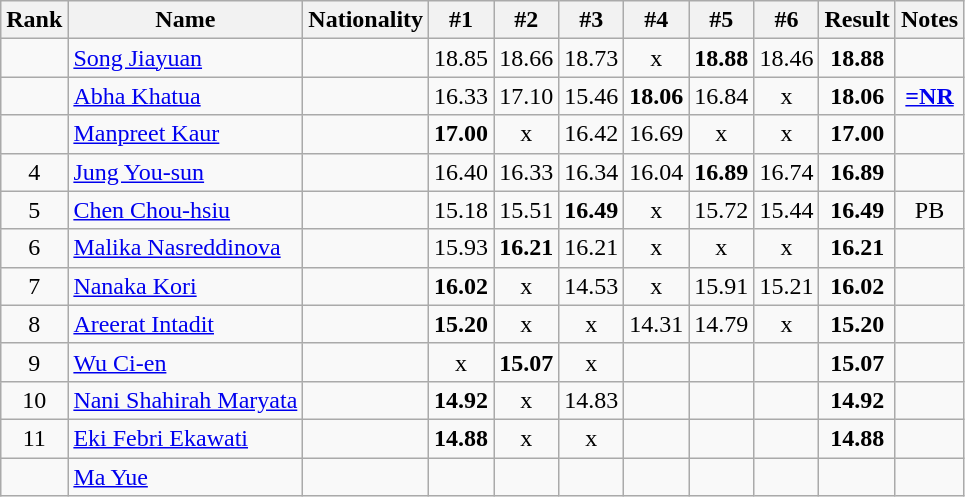<table class="wikitable sortable" style="text-align:center">
<tr>
<th>Rank</th>
<th>Name</th>
<th>Nationality</th>
<th>#1</th>
<th>#2</th>
<th>#3</th>
<th>#4</th>
<th>#5</th>
<th>#6</th>
<th>Result</th>
<th>Notes</th>
</tr>
<tr>
<td></td>
<td align=left><a href='#'>Song Jiayuan</a></td>
<td align=left></td>
<td>18.85</td>
<td>18.66</td>
<td>18.73</td>
<td>x</td>
<td><strong>18.88</strong></td>
<td>18.46</td>
<td><strong>18.88</strong></td>
<td></td>
</tr>
<tr>
<td></td>
<td align=left><a href='#'>Abha Khatua</a></td>
<td align=left></td>
<td>16.33</td>
<td>17.10</td>
<td>15.46</td>
<td><strong>18.06</strong></td>
<td>16.84</td>
<td>x</td>
<td><strong>18.06</strong></td>
<td><strong><a href='#'>=NR</a></strong></td>
</tr>
<tr>
<td></td>
<td align=left><a href='#'>Manpreet Kaur</a></td>
<td align=left></td>
<td><strong>17.00</strong></td>
<td>x</td>
<td>16.42</td>
<td>16.69</td>
<td>x</td>
<td>x</td>
<td><strong>17.00</strong></td>
<td></td>
</tr>
<tr>
<td>4</td>
<td align=left><a href='#'>Jung You-sun</a></td>
<td align=left></td>
<td>16.40</td>
<td>16.33</td>
<td>16.34</td>
<td>16.04</td>
<td><strong>16.89</strong></td>
<td>16.74</td>
<td><strong>16.89</strong></td>
<td></td>
</tr>
<tr>
<td>5</td>
<td align=left><a href='#'>Chen Chou-hsiu</a></td>
<td align=left></td>
<td>15.18</td>
<td>15.51</td>
<td><strong>16.49</strong></td>
<td>x</td>
<td>15.72</td>
<td>15.44</td>
<td><strong>16.49</strong></td>
<td>PB</td>
</tr>
<tr>
<td>6</td>
<td align=left><a href='#'>Malika Nasreddinova</a></td>
<td align=left></td>
<td>15.93</td>
<td><strong>16.21</strong></td>
<td>16.21</td>
<td>x</td>
<td>x</td>
<td>x</td>
<td><strong>16.21</strong></td>
<td></td>
</tr>
<tr>
<td>7</td>
<td align=left><a href='#'>Nanaka Kori</a></td>
<td align=left></td>
<td><strong>16.02</strong></td>
<td>x</td>
<td>14.53</td>
<td>x</td>
<td>15.91</td>
<td>15.21</td>
<td><strong>16.02</strong></td>
<td></td>
</tr>
<tr>
<td>8</td>
<td align=left><a href='#'>Areerat Intadit</a></td>
<td align=left></td>
<td><strong>15.20</strong></td>
<td>x</td>
<td>x</td>
<td>14.31</td>
<td>14.79</td>
<td>x</td>
<td><strong>15.20</strong></td>
<td></td>
</tr>
<tr>
<td>9</td>
<td align=left><a href='#'>Wu Ci-en</a></td>
<td align=left></td>
<td>x</td>
<td><strong>15.07</strong></td>
<td>x</td>
<td></td>
<td></td>
<td></td>
<td><strong>15.07</strong></td>
<td></td>
</tr>
<tr>
<td>10</td>
<td align=left><a href='#'>Nani Shahirah Maryata</a></td>
<td align=left></td>
<td><strong>14.92</strong></td>
<td>x</td>
<td>14.83</td>
<td></td>
<td></td>
<td></td>
<td><strong>14.92</strong></td>
<td></td>
</tr>
<tr>
<td>11</td>
<td align=left><a href='#'>Eki Febri Ekawati</a></td>
<td align=left></td>
<td><strong>14.88</strong></td>
<td>x</td>
<td>x</td>
<td></td>
<td></td>
<td></td>
<td><strong>14.88</strong></td>
<td></td>
</tr>
<tr>
<td></td>
<td align=left><a href='#'>Ma Yue</a></td>
<td align=left></td>
<td></td>
<td></td>
<td></td>
<td></td>
<td></td>
<td></td>
<td><strong></strong></td>
<td></td>
</tr>
</table>
